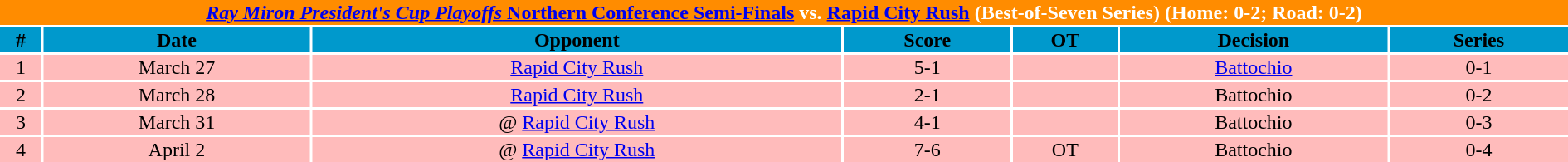<table class="toccolours collapsible collapsed" width=100%>
<tr>
<th colspan=11 style="background:#FF8C00; color:white"><a href='#'><em>Ray Miron President's Cup Playoffs</em> Northern Conference Semi-Finals</a> vs. <a href='#'>Rapid City Rush</a> (Best-of-Seven Series) (Home: 0-2; Road: 0-2)</th>
</tr>
<tr align="center"  bgcolor="#0099CC">
<td><strong>#</strong></td>
<td><strong>Date</strong></td>
<td><strong>Opponent</strong></td>
<td><strong>Score</strong></td>
<td><strong>OT</strong></td>
<td><strong>Decision</strong></td>
<td><strong>Series</strong></td>
</tr>
<tr align="center" bgcolor="#ffbbbb">
<td>1</td>
<td>March 27</td>
<td><a href='#'>Rapid City Rush</a></td>
<td>5-1</td>
<td></td>
<td><a href='#'>Battochio</a></td>
<td>0-1</td>
</tr>
<tr align="center" bgcolor="#ffbbbb">
<td>2</td>
<td>March 28</td>
<td><a href='#'>Rapid City Rush</a></td>
<td>2-1</td>
<td></td>
<td>Battochio</td>
<td>0-2</td>
</tr>
<tr align="center" bgcolor="#ffbbbb">
<td>3</td>
<td>March 31</td>
<td>@ <a href='#'>Rapid City Rush</a></td>
<td>4-1</td>
<td></td>
<td>Battochio</td>
<td>0-3</td>
</tr>
<tr align="center" bgcolor="#ffbbbb">
<td>4</td>
<td>April 2</td>
<td>@ <a href='#'>Rapid City Rush</a></td>
<td>7-6</td>
<td>OT</td>
<td>Battochio</td>
<td>0-4</td>
</tr>
</table>
